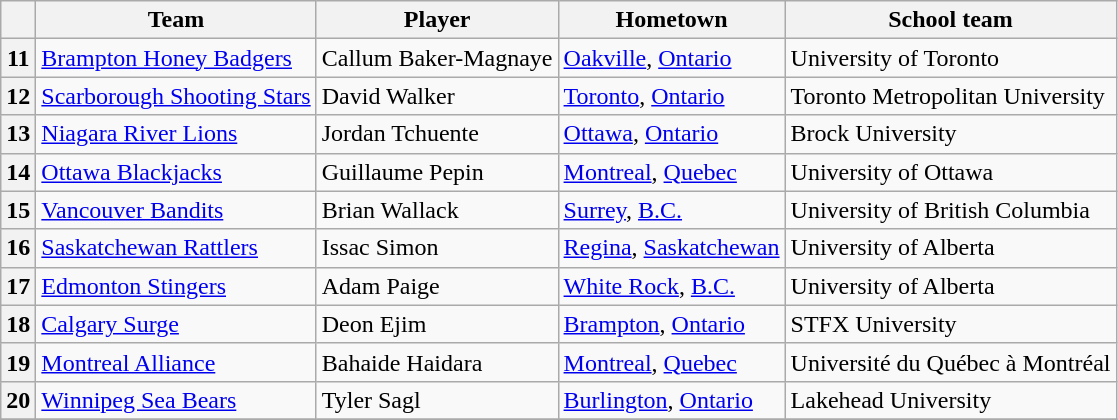<table class="wikitable">
<tr>
<th></th>
<th>Team</th>
<th>Player</th>
<th>Hometown</th>
<th>School team</th>
</tr>
<tr>
<th>11</th>
<td><a href='#'>Brampton Honey Badgers</a></td>
<td>Callum Baker-Magnaye</td>
<td><a href='#'>Oakville</a>, <a href='#'>Ontario</a></td>
<td>University of Toronto</td>
</tr>
<tr>
<th>12</th>
<td><a href='#'>Scarborough Shooting Stars</a></td>
<td>David Walker</td>
<td><a href='#'>Toronto</a>, <a href='#'>Ontario</a></td>
<td>Toronto Metropolitan University</td>
</tr>
<tr>
<th>13</th>
<td><a href='#'>Niagara River Lions</a></td>
<td>Jordan Tchuente</td>
<td><a href='#'>Ottawa</a>, <a href='#'>Ontario</a></td>
<td>Brock University</td>
</tr>
<tr>
<th>14</th>
<td><a href='#'>Ottawa Blackjacks</a></td>
<td>Guillaume Pepin</td>
<td><a href='#'>Montreal</a>, <a href='#'>Quebec</a></td>
<td>University of Ottawa</td>
</tr>
<tr>
<th>15</th>
<td><a href='#'>Vancouver Bandits</a></td>
<td>Brian Wallack</td>
<td><a href='#'>Surrey</a>, <a href='#'>B.C.</a></td>
<td>University of British Columbia</td>
</tr>
<tr>
<th>16</th>
<td><a href='#'>Saskatchewan Rattlers</a></td>
<td>Issac Simon</td>
<td><a href='#'>Regina</a>, <a href='#'>Saskatchewan</a></td>
<td>University of Alberta</td>
</tr>
<tr>
<th>17</th>
<td><a href='#'>Edmonton Stingers</a></td>
<td>Adam Paige</td>
<td><a href='#'>White Rock</a>, <a href='#'>B.C.</a></td>
<td>University of Alberta</td>
</tr>
<tr>
<th>18</th>
<td><a href='#'>Calgary Surge</a></td>
<td>Deon Ejim</td>
<td><a href='#'>Brampton</a>, <a href='#'>Ontario</a></td>
<td>STFX University</td>
</tr>
<tr>
<th>19</th>
<td><a href='#'>Montreal Alliance</a></td>
<td>Bahaide Haidara</td>
<td><a href='#'>Montreal</a>, <a href='#'>Quebec</a></td>
<td>Université du Québec à Montréal</td>
</tr>
<tr>
<th>20</th>
<td><a href='#'>Winnipeg Sea Bears</a></td>
<td>Tyler Sagl</td>
<td><a href='#'>Burlington</a>, <a href='#'>Ontario</a></td>
<td>Lakehead University</td>
</tr>
<tr>
</tr>
</table>
